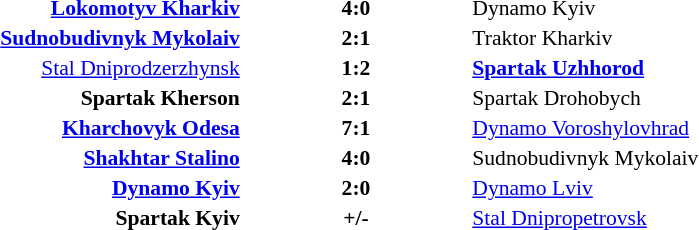<table width=100% cellspacing=1>
<tr>
<th width=20%></th>
<th width=12%></th>
<th width=20%></th>
<th></th>
</tr>
<tr style=font-size:90%>
<td align=right><strong><a href='#'>Lokomotyv Kharkiv</a></strong></td>
<td align=center><strong>4:0</strong></td>
<td>Dynamo Kyiv</td>
<td align=center></td>
</tr>
<tr style=font-size:90%>
<td align=right><strong><a href='#'>Sudnobudivnyk Mykolaiv</a></strong></td>
<td align=center><strong>2:1</strong></td>
<td>Traktor Kharkiv</td>
<td align=center></td>
</tr>
<tr style=font-size:90%>
<td align=right><a href='#'>Stal Dniprodzerzhynsk</a></td>
<td align=center><strong>1:2</strong></td>
<td><strong><a href='#'>Spartak Uzhhorod</a></strong></td>
<td align=center></td>
</tr>
<tr style=font-size:90%>
<td align=right><strong>Spartak Kherson</strong></td>
<td align=center><strong>2:1</strong></td>
<td>Spartak Drohobych</td>
<td align=center></td>
</tr>
<tr style=font-size:90%>
<td align=right><strong><a href='#'>Kharchovyk Odesa</a></strong></td>
<td align=center><strong>7:1</strong></td>
<td><a href='#'>Dynamo Voroshylovhrad</a></td>
<td align=center></td>
</tr>
<tr style=font-size:90%>
<td align=right><strong><a href='#'>Shakhtar Stalino</a></strong></td>
<td align=center><strong>4:0</strong></td>
<td>Sudnobudivnyk Mykolaiv</td>
<td align=center></td>
</tr>
<tr style=font-size:90%>
<td align=right><strong><a href='#'>Dynamo Kyiv</a></strong></td>
<td align=center><strong>2:0</strong></td>
<td><a href='#'>Dynamo Lviv</a></td>
<td align=center></td>
</tr>
<tr style=font-size:90%>
<td align=right><strong>Spartak Kyiv</strong></td>
<td align=center><strong>+/-</strong></td>
<td><a href='#'>Stal Dnipropetrovsk</a></td>
<td align=center></td>
</tr>
</table>
